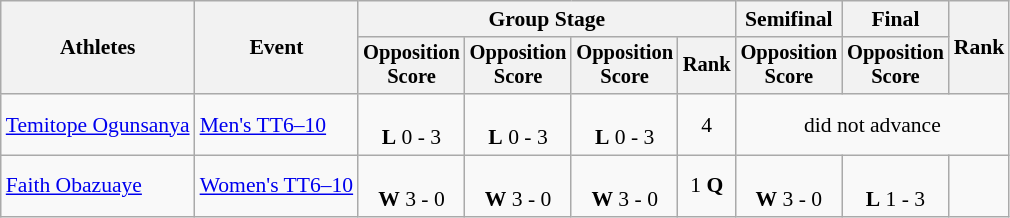<table class="wikitable" style="font-size:90%">
<tr>
<th rowspan=2>Athletes</th>
<th rowspan=2>Event</th>
<th colspan=4>Group Stage</th>
<th>Semifinal</th>
<th>Final</th>
<th rowspan=2>Rank</th>
</tr>
<tr style="font-size:95%">
<th>Opposition<br>Score</th>
<th>Opposition<br>Score</th>
<th>Opposition<br>Score</th>
<th>Rank</th>
<th>Opposition<br>Score</th>
<th>Opposition<br>Score</th>
</tr>
<tr align=center>
<td align=left><a href='#'>Temitope Ogunsanya</a></td>
<td align=left><a href='#'>Men's TT6–10</a></td>
<td><br><strong>L</strong> 0 - 3</td>
<td><br><strong>L</strong> 0 - 3</td>
<td><br><strong>L</strong> 0 - 3</td>
<td>4</td>
<td colspan=3>did not advance</td>
</tr>
<tr align=center>
<td align=left><a href='#'>Faith Obazuaye</a></td>
<td align=left><a href='#'>Women's TT6–10</a></td>
<td><br><strong>W</strong> 3 - 0</td>
<td><br><strong>W</strong> 3 - 0</td>
<td><br><strong>W</strong> 3 - 0</td>
<td>1 <strong>Q</strong></td>
<td><br><strong>W</strong> 3 - 0</td>
<td><br><strong>L</strong> 1 - 3</td>
<td></td>
</tr>
</table>
